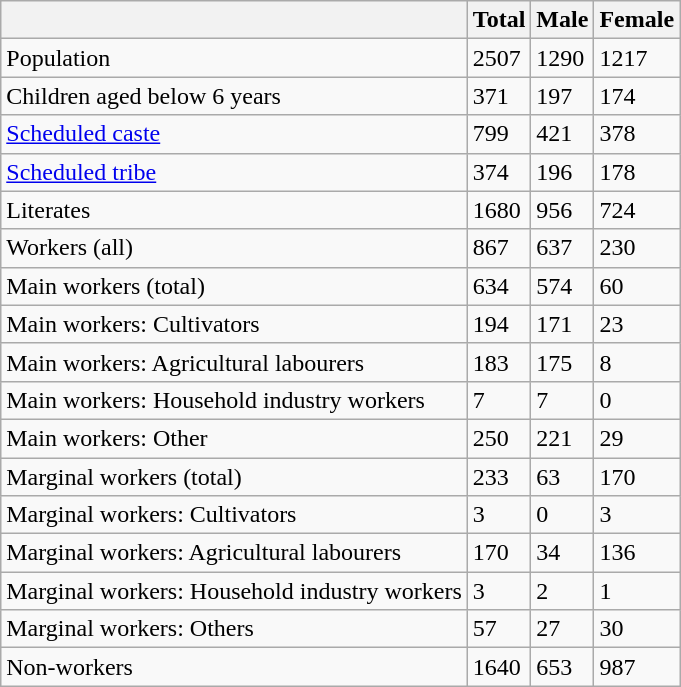<table class="wikitable sortable">
<tr>
<th></th>
<th>Total</th>
<th>Male</th>
<th>Female</th>
</tr>
<tr>
<td>Population</td>
<td>2507</td>
<td>1290</td>
<td>1217</td>
</tr>
<tr>
<td>Children aged below 6 years</td>
<td>371</td>
<td>197</td>
<td>174</td>
</tr>
<tr>
<td><a href='#'>Scheduled caste</a></td>
<td>799</td>
<td>421</td>
<td>378</td>
</tr>
<tr>
<td><a href='#'>Scheduled tribe</a></td>
<td>374</td>
<td>196</td>
<td>178</td>
</tr>
<tr>
<td>Literates</td>
<td>1680</td>
<td>956</td>
<td>724</td>
</tr>
<tr>
<td>Workers (all)</td>
<td>867</td>
<td>637</td>
<td>230</td>
</tr>
<tr>
<td>Main workers (total)</td>
<td>634</td>
<td>574</td>
<td>60</td>
</tr>
<tr>
<td>Main workers: Cultivators</td>
<td>194</td>
<td>171</td>
<td>23</td>
</tr>
<tr>
<td>Main workers: Agricultural labourers</td>
<td>183</td>
<td>175</td>
<td>8</td>
</tr>
<tr>
<td>Main workers: Household industry workers</td>
<td>7</td>
<td>7</td>
<td>0</td>
</tr>
<tr>
<td>Main workers: Other</td>
<td>250</td>
<td>221</td>
<td>29</td>
</tr>
<tr>
<td>Marginal workers (total)</td>
<td>233</td>
<td>63</td>
<td>170</td>
</tr>
<tr>
<td>Marginal workers: Cultivators</td>
<td>3</td>
<td>0</td>
<td>3</td>
</tr>
<tr>
<td>Marginal workers: Agricultural labourers</td>
<td>170</td>
<td>34</td>
<td>136</td>
</tr>
<tr>
<td>Marginal workers: Household industry workers</td>
<td>3</td>
<td>2</td>
<td>1</td>
</tr>
<tr>
<td>Marginal workers: Others</td>
<td>57</td>
<td>27</td>
<td>30</td>
</tr>
<tr>
<td>Non-workers</td>
<td>1640</td>
<td>653</td>
<td>987</td>
</tr>
</table>
